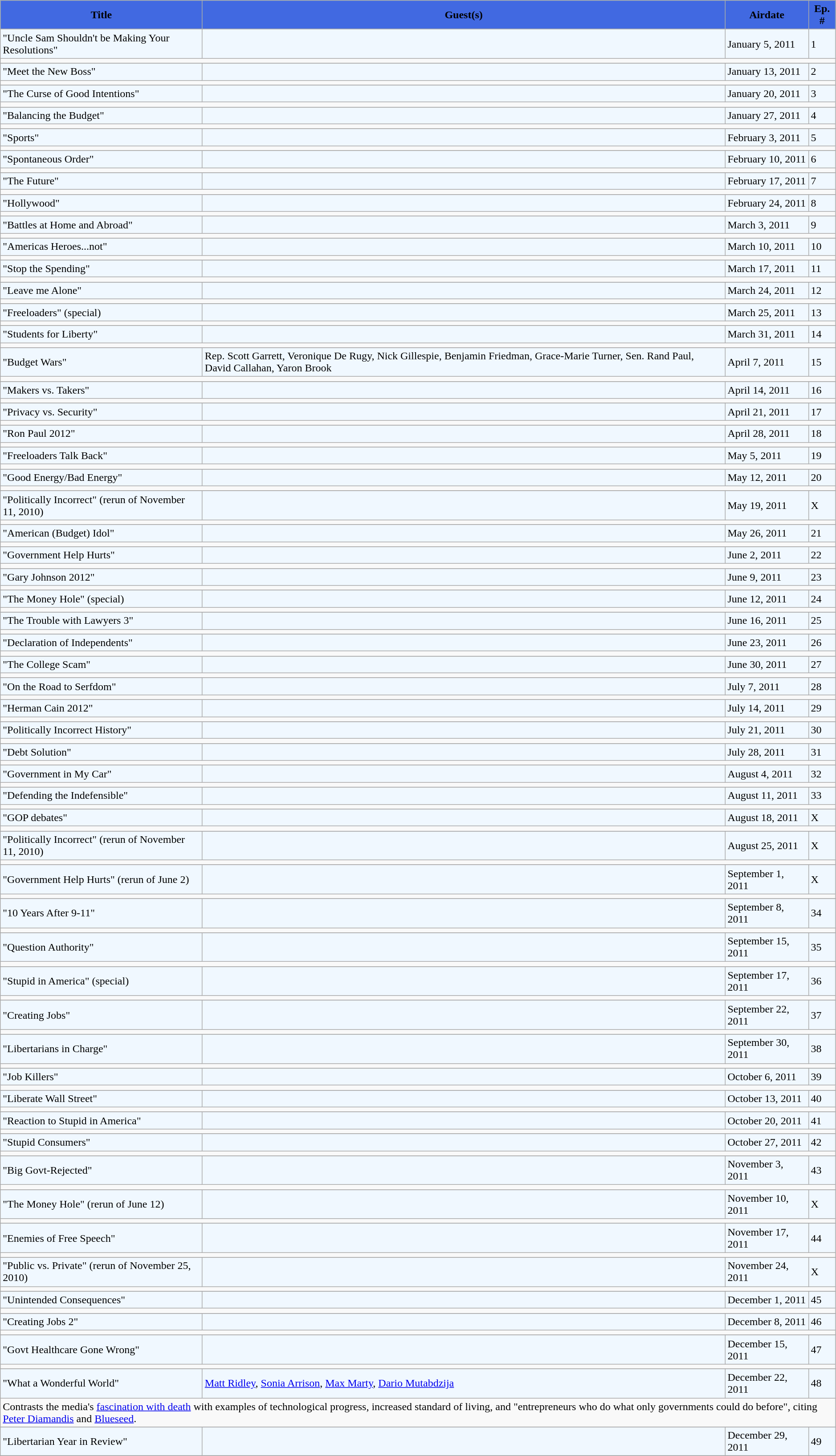<table class="wikitable" width=99%>
<tr style="background-color: #0e90b0">
<th style="background-color: #4169E1"><span>Title</span></th>
<th ! style="background-color: #4169E1"><span>Guest(s)</span></th>
<th ! style="background-color: #4169E1"><span>Airdate</span></th>
<th ! style="background-color: #4169E1"><span>Ep. #</span></th>
</tr>
<tr>
</tr>
<tr style="background-color: #F0F8FF;" |>
<td>"Uncle Sam Shouldn't be Making Your Resolutions"</td>
<td></td>
<td>January 5, 2011</td>
<td>1</td>
</tr>
<tr>
<td colspan="5"></td>
</tr>
<tr>
</tr>
<tr style="background-color: #F0F8FF;" |>
<td>"Meet the New Boss"</td>
<td></td>
<td>January 13, 2011</td>
<td>2</td>
</tr>
<tr>
<td colspan="5"></td>
</tr>
<tr>
</tr>
<tr style="background-color: #F0F8FF;" |>
<td>"The Curse of Good Intentions"</td>
<td></td>
<td>January 20, 2011</td>
<td>3</td>
</tr>
<tr>
<td colspan="5"></td>
</tr>
<tr>
</tr>
<tr style="background-color: #F0F8FF;" |>
<td>"Balancing the Budget"</td>
<td></td>
<td>January 27, 2011</td>
<td>4</td>
</tr>
<tr>
<td colspan="5"></td>
</tr>
<tr>
</tr>
<tr style="background-color: #F0F8FF;" |>
<td>"Sports"</td>
<td></td>
<td>February 3, 2011</td>
<td>5</td>
</tr>
<tr>
<td colspan="5"></td>
</tr>
<tr>
</tr>
<tr style="background-color: #F0F8FF;" |>
<td>"Spontaneous Order"</td>
<td></td>
<td>February 10, 2011</td>
<td>6</td>
</tr>
<tr>
<td colspan="5"></td>
</tr>
<tr>
</tr>
<tr style="background-color: #F0F8FF;" |>
<td>"The Future"</td>
<td></td>
<td>February 17, 2011</td>
<td>7</td>
</tr>
<tr>
<td colspan="5"></td>
</tr>
<tr>
</tr>
<tr style="background-color: #F0F8FF;" |>
<td>"Hollywood"</td>
<td></td>
<td>February 24, 2011</td>
<td>8</td>
</tr>
<tr>
<td colspan="5"></td>
</tr>
<tr>
</tr>
<tr style="background-color: #F0F8FF;" |>
<td>"Battles at Home and Abroad"</td>
<td></td>
<td>March 3, 2011</td>
<td>9</td>
</tr>
<tr>
<td colspan="5"></td>
</tr>
<tr>
</tr>
<tr style="background-color: #F0F8FF;" |>
<td>"Americas Heroes...not"</td>
<td></td>
<td>March 10, 2011</td>
<td>10</td>
</tr>
<tr>
<td colspan="5"></td>
</tr>
<tr>
</tr>
<tr style="background-color: #F0F8FF;" |>
<td>"Stop the Spending"</td>
<td></td>
<td>March 17, 2011</td>
<td>11</td>
</tr>
<tr>
<td colspan="5"></td>
</tr>
<tr>
</tr>
<tr style="background-color: #F0F8FF;" |>
<td>"Leave me Alone"</td>
<td></td>
<td>March 24, 2011</td>
<td>12</td>
</tr>
<tr>
<td colspan="5"></td>
</tr>
<tr>
</tr>
<tr style="background-color: #F0F8FF;" |>
<td>"Freeloaders" (special)</td>
<td></td>
<td>March 25, 2011</td>
<td>13</td>
</tr>
<tr>
<td colspan="5"></td>
</tr>
<tr>
</tr>
<tr style="background-color: #F0F8FF;" |>
<td>"Students for Liberty"</td>
<td></td>
<td>March 31, 2011</td>
<td>14</td>
</tr>
<tr>
<td colspan="5"></td>
</tr>
<tr>
</tr>
<tr style="background-color: #F0F8FF;" |>
<td>"Budget Wars"</td>
<td>Rep. Scott Garrett, Veronique De Rugy, Nick Gillespie, Benjamin Friedman, Grace-Marie Turner, Sen. Rand Paul, David Callahan, Yaron Brook</td>
<td>April 7, 2011</td>
<td>15</td>
</tr>
<tr>
<td colspan="5"></td>
</tr>
<tr>
</tr>
<tr style="background-color: #F0F8FF;" |>
<td>"Makers vs. Takers"</td>
<td></td>
<td>April 14, 2011</td>
<td>16</td>
</tr>
<tr>
<td colspan="5"></td>
</tr>
<tr>
</tr>
<tr style="background-color: #F0F8FF;" |>
<td>"Privacy vs. Security"</td>
<td></td>
<td>April 21, 2011</td>
<td>17</td>
</tr>
<tr>
<td colspan="5"></td>
</tr>
<tr>
</tr>
<tr style="background-color: #F0F8FF;" |>
<td>"Ron Paul 2012"</td>
<td></td>
<td>April 28, 2011</td>
<td>18</td>
</tr>
<tr>
<td colspan="5"></td>
</tr>
<tr>
</tr>
<tr style="background-color: #F0F8FF;" |>
<td>"Freeloaders Talk Back"</td>
<td></td>
<td>May 5, 2011</td>
<td>19</td>
</tr>
<tr>
<td colspan="5"></td>
</tr>
<tr>
</tr>
<tr style="background-color: #F0F8FF;" |>
<td>"Good Energy/Bad Energy"</td>
<td></td>
<td>May 12, 2011</td>
<td>20</td>
</tr>
<tr>
<td colspan="5"></td>
</tr>
<tr>
</tr>
<tr style="background-color: #F0F8FF;" |>
<td>"Politically Incorrect" (rerun of November 11, 2010)</td>
<td></td>
<td>May 19, 2011</td>
<td>X</td>
</tr>
<tr>
<td colspan="5"></td>
</tr>
<tr>
</tr>
<tr style="background-color: #F0F8FF;" |>
<td>"American (Budget) Idol"</td>
<td></td>
<td>May 26, 2011</td>
<td>21</td>
</tr>
<tr>
<td colspan="5"></td>
</tr>
<tr>
</tr>
<tr style="background-color: #F0F8FF;" |>
<td>"Government Help Hurts"</td>
<td></td>
<td>June 2, 2011</td>
<td>22</td>
</tr>
<tr>
<td colspan="5"></td>
</tr>
<tr>
</tr>
<tr style="background-color: #F0F8FF;" |>
<td>"Gary Johnson 2012"</td>
<td></td>
<td>June 9, 2011</td>
<td>23</td>
</tr>
<tr>
<td colspan="5"></td>
</tr>
<tr>
</tr>
<tr style="background-color: #F0F8FF;" |>
<td>"The Money Hole" (special)</td>
<td></td>
<td>June 12, 2011</td>
<td>24</td>
</tr>
<tr>
<td colspan="5"></td>
</tr>
<tr>
</tr>
<tr style="background-color: #F0F8FF;" |>
<td>"The Trouble with Lawyers 3"</td>
<td></td>
<td>June 16, 2011</td>
<td>25</td>
</tr>
<tr>
<td colspan="5"></td>
</tr>
<tr>
</tr>
<tr style="background-color: #F0F8FF;" |>
<td>"Declaration of Independents"</td>
<td></td>
<td>June 23, 2011</td>
<td>26</td>
</tr>
<tr>
<td colspan="5"></td>
</tr>
<tr>
</tr>
<tr style="background-color: #F0F8FF;" |>
<td>"The College Scam"</td>
<td></td>
<td>June 30, 2011</td>
<td>27</td>
</tr>
<tr>
<td colspan="5"></td>
</tr>
<tr>
</tr>
<tr style="background-color: #F0F8FF;" |>
<td>"On the Road to Serfdom"</td>
<td></td>
<td>July 7, 2011</td>
<td>28</td>
</tr>
<tr>
<td colspan="5"></td>
</tr>
<tr>
</tr>
<tr style="background-color: #F0F8FF;" |>
<td>"Herman Cain 2012"</td>
<td></td>
<td>July 14, 2011</td>
<td>29</td>
</tr>
<tr>
<td colspan="5"></td>
</tr>
<tr>
</tr>
<tr style="background-color: #F0F8FF;" |>
<td>"Politically Incorrect History"</td>
<td></td>
<td>July 21, 2011</td>
<td>30</td>
</tr>
<tr>
<td colspan="5"></td>
</tr>
<tr>
</tr>
<tr style="background-color: #F0F8FF;" |>
<td>"Debt Solution"</td>
<td></td>
<td>July 28, 2011</td>
<td>31</td>
</tr>
<tr>
<td colspan="5"></td>
</tr>
<tr>
</tr>
<tr style="background-color: #F0F8FF;" |>
<td>"Government in My Car"</td>
<td></td>
<td>August 4, 2011</td>
<td>32</td>
</tr>
<tr>
<td colspan="5"></td>
</tr>
<tr>
</tr>
<tr style="background-color: #F0F8FF;" |>
<td>"Defending the Indefensible"</td>
<td></td>
<td>August 11, 2011</td>
<td>33</td>
</tr>
<tr>
<td colspan="5"></td>
</tr>
<tr>
</tr>
<tr style="background-color: #F0F8FF;" |>
<td>"GOP debates"</td>
<td></td>
<td>August 18, 2011</td>
<td>X</td>
</tr>
<tr>
<td colspan="5"></td>
</tr>
<tr>
</tr>
<tr style="background-color: #F0F8FF;" |>
<td>"Politically Incorrect" (rerun of November 11, 2010)</td>
<td></td>
<td>August 25, 2011</td>
<td>X</td>
</tr>
<tr>
<td colspan="5"></td>
</tr>
<tr>
</tr>
<tr style="background-color: #F0F8FF;" |>
<td>"Government Help Hurts" (rerun of June 2)</td>
<td></td>
<td>September 1, 2011</td>
<td>X</td>
</tr>
<tr>
<td colspan="5"></td>
</tr>
<tr>
</tr>
<tr style="background-color: #F0F8FF;" |>
<td>"10 Years After 9-11"</td>
<td></td>
<td>September 8, 2011</td>
<td>34</td>
</tr>
<tr>
<td colspan="5"></td>
</tr>
<tr>
</tr>
<tr style="background-color: #F0F8FF;" |>
<td>"Question Authority"</td>
<td></td>
<td>September 15, 2011</td>
<td>35</td>
</tr>
<tr>
<td colspan="5"></td>
</tr>
<tr>
</tr>
<tr style="background-color: #F0F8FF;" |>
<td>"Stupid in America" (special)</td>
<td></td>
<td>September 17, 2011</td>
<td>36</td>
</tr>
<tr>
<td colspan="5"></td>
</tr>
<tr>
</tr>
<tr style="background-color: #F0F8FF;" |>
<td>"Creating Jobs"</td>
<td></td>
<td>September 22, 2011</td>
<td>37</td>
</tr>
<tr>
<td colspan="5"></td>
</tr>
<tr>
</tr>
<tr style="background-color: #F0F8FF;" |>
<td>"Libertarians in Charge"</td>
<td></td>
<td>September 30, 2011</td>
<td>38</td>
</tr>
<tr>
<td colspan="5"></td>
</tr>
<tr>
</tr>
<tr style="background-color: #F0F8FF;" |>
<td>"Job Killers"</td>
<td></td>
<td>October 6, 2011</td>
<td>39</td>
</tr>
<tr>
<td colspan="5"></td>
</tr>
<tr>
</tr>
<tr style="background-color: #F0F8FF;" |>
<td>"Liberate Wall Street"</td>
<td></td>
<td>October 13, 2011</td>
<td>40</td>
</tr>
<tr>
<td colspan="5"></td>
</tr>
<tr>
</tr>
<tr style="background-color: #F0F8FF;" |>
<td>"Reaction to Stupid in America"</td>
<td></td>
<td>October 20, 2011</td>
<td>41</td>
</tr>
<tr>
<td colspan="5"></td>
</tr>
<tr>
</tr>
<tr style="background-color: #F0F8FF;" |>
<td>"Stupid Consumers"</td>
<td></td>
<td>October 27, 2011</td>
<td>42</td>
</tr>
<tr>
<td colspan="5"></td>
</tr>
<tr>
</tr>
<tr style="background-color: #F0F8FF;" |>
<td>"Big Govt-Rejected"</td>
<td></td>
<td>November 3, 2011</td>
<td>43</td>
</tr>
<tr>
<td colspan="5"></td>
</tr>
<tr>
</tr>
<tr style="background-color: #F0F8FF;" |>
<td>"The Money Hole" (rerun of June 12)</td>
<td></td>
<td>November 10, 2011</td>
<td>X</td>
</tr>
<tr>
<td colspan="5"></td>
</tr>
<tr>
</tr>
<tr style="background-color: #F0F8FF;" |>
<td>"Enemies of Free Speech"</td>
<td></td>
<td>November 17, 2011</td>
<td>44</td>
</tr>
<tr>
<td colspan="5"></td>
</tr>
<tr>
</tr>
<tr style="background-color: #F0F8FF;" |>
<td>"Public vs. Private" (rerun of November 25, 2010)</td>
<td></td>
<td>November 24, 2011</td>
<td>X</td>
</tr>
<tr>
<td colspan="5"></td>
</tr>
<tr>
</tr>
<tr style="background-color: #F0F8FF;" |>
<td>"Unintended Consequences"</td>
<td></td>
<td>December 1, 2011</td>
<td>45</td>
</tr>
<tr>
<td colspan="5"></td>
</tr>
<tr>
</tr>
<tr style="background-color: #F0F8FF;" |>
<td>"Creating Jobs 2"</td>
<td></td>
<td>December 8, 2011</td>
<td>46</td>
</tr>
<tr>
<td colspan="5"></td>
</tr>
<tr>
</tr>
<tr style="background-color: #F0F8FF;" |>
<td>"Govt Healthcare Gone Wrong"</td>
<td></td>
<td>December 15, 2011</td>
<td>47</td>
</tr>
<tr>
<td colspan="5"></td>
</tr>
<tr>
</tr>
<tr style="background-color: #F0F8FF;" |>
<td>"What a Wonderful World"</td>
<td><a href='#'>Matt Ridley</a>, <a href='#'>Sonia Arrison</a>, <a href='#'>Max Marty</a>, <a href='#'>Dario Mutabdzija</a></td>
<td>December 22, 2011</td>
<td>48</td>
</tr>
<tr>
<td colspan="5">Contrasts the media's <a href='#'>fascination with death</a> with examples of technological progress, increased standard of living, and "entrepreneurs who do what only governments could do before", citing <a href='#'>Peter Diamandis</a> and <a href='#'>Blueseed</a>.</td>
</tr>
<tr>
</tr>
<tr style="background-color: #F0F8FF;" |>
<td>"Libertarian Year in Review"</td>
<td></td>
<td>December 29, 2011</td>
<td>49</td>
</tr>
<tr>
</tr>
</table>
